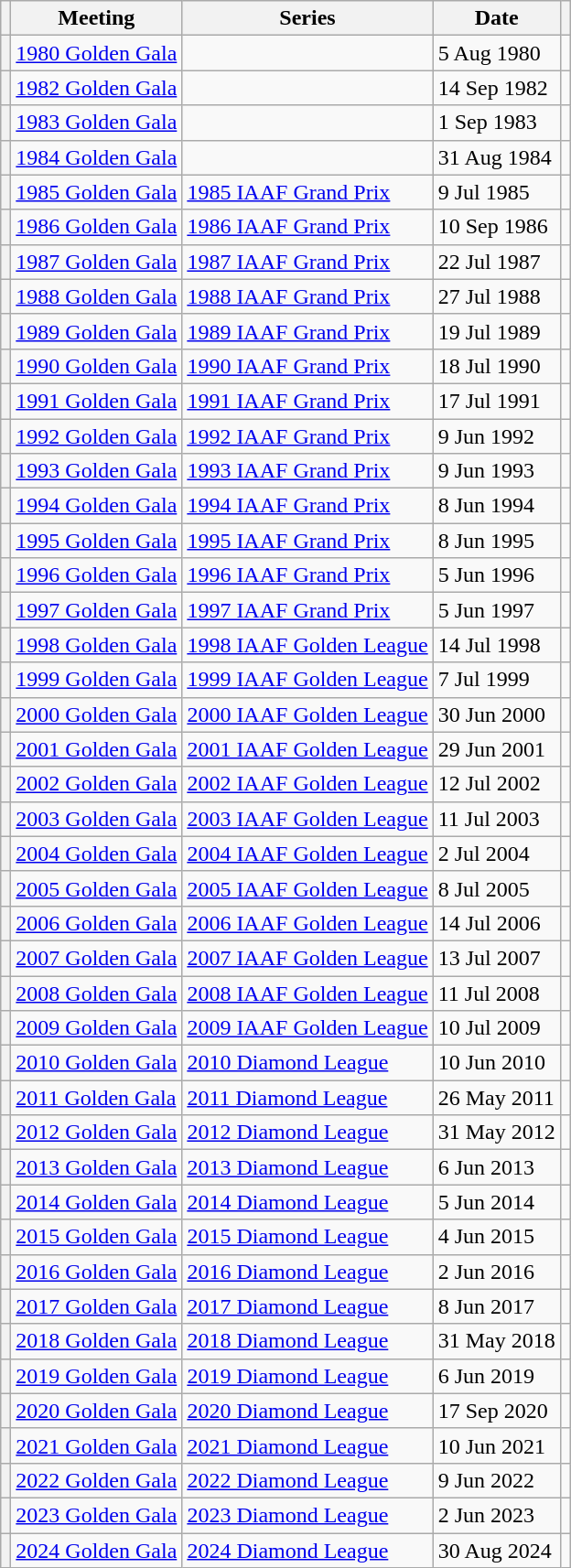<table class="wikitable plainrowheaders sticky-header defaultleft col4right">
<tr>
<th scope="col"></th>
<th scope="col">Meeting</th>
<th scope="col">Series</th>
<th scope="col">Date</th>
<th scope="col"></th>
</tr>
<tr>
<th scope="row"></th>
<td><a href='#'>1980 Golden Gala</a></td>
<td></td>
<td>5 Aug 1980</td>
<td></td>
</tr>
<tr>
<th scope="row"></th>
<td><a href='#'>1982 Golden Gala</a></td>
<td></td>
<td>14 Sep 1982</td>
<td></td>
</tr>
<tr>
<th scope="row"></th>
<td><a href='#'>1983 Golden Gala</a></td>
<td></td>
<td>1 Sep 1983</td>
<td></td>
</tr>
<tr>
<th scope="row"></th>
<td><a href='#'>1984 Golden Gala</a></td>
<td></td>
<td>31 Aug 1984</td>
<td></td>
</tr>
<tr>
<th scope="row"></th>
<td><a href='#'>1985 Golden Gala</a></td>
<td><a href='#'>1985 IAAF Grand Prix</a></td>
<td>9 Jul 1985</td>
<td></td>
</tr>
<tr>
<th scope="row"></th>
<td><a href='#'>1986 Golden Gala</a></td>
<td><a href='#'>1986 IAAF Grand Prix</a></td>
<td>10 Sep 1986</td>
<td></td>
</tr>
<tr>
<th scope="row"></th>
<td><a href='#'>1987 Golden Gala</a></td>
<td><a href='#'>1987 IAAF Grand Prix</a></td>
<td>22 Jul 1987</td>
<td></td>
</tr>
<tr>
<th scope="row"></th>
<td><a href='#'>1988 Golden Gala</a></td>
<td><a href='#'>1988 IAAF Grand Prix</a></td>
<td>27 Jul 1988</td>
<td></td>
</tr>
<tr>
<th scope="row"></th>
<td><a href='#'>1989 Golden Gala</a></td>
<td><a href='#'>1989 IAAF Grand Prix</a></td>
<td>19 Jul 1989</td>
<td></td>
</tr>
<tr>
<th scope="row"></th>
<td><a href='#'>1990 Golden Gala</a></td>
<td><a href='#'>1990 IAAF Grand Prix</a></td>
<td>18 Jul 1990</td>
<td></td>
</tr>
<tr>
<th scope="row"></th>
<td><a href='#'>1991 Golden Gala</a></td>
<td><a href='#'>1991 IAAF Grand Prix</a></td>
<td>17 Jul 1991</td>
<td></td>
</tr>
<tr>
<th scope="row"></th>
<td><a href='#'>1992 Golden Gala</a></td>
<td><a href='#'>1992 IAAF Grand Prix</a></td>
<td>9 Jun 1992</td>
<td></td>
</tr>
<tr>
<th scope="row"></th>
<td><a href='#'>1993 Golden Gala</a></td>
<td><a href='#'>1993 IAAF Grand Prix</a></td>
<td>9 Jun 1993</td>
<td></td>
</tr>
<tr>
<th scope="row"></th>
<td><a href='#'>1994 Golden Gala</a></td>
<td><a href='#'>1994 IAAF Grand Prix</a></td>
<td>8 Jun 1994</td>
<td></td>
</tr>
<tr>
<th scope="row"></th>
<td><a href='#'>1995 Golden Gala</a></td>
<td><a href='#'>1995 IAAF Grand Prix</a></td>
<td>8 Jun 1995</td>
<td></td>
</tr>
<tr>
<th scope="row"></th>
<td><a href='#'>1996 Golden Gala</a></td>
<td><a href='#'>1996 IAAF Grand Prix</a></td>
<td>5 Jun 1996</td>
<td></td>
</tr>
<tr>
<th scope="row"></th>
<td><a href='#'>1997 Golden Gala</a></td>
<td><a href='#'>1997 IAAF Grand Prix</a></td>
<td>5 Jun 1997</td>
<td></td>
</tr>
<tr>
<th scope="row"></th>
<td><a href='#'>1998 Golden Gala</a></td>
<td><a href='#'>1998 IAAF Golden League</a></td>
<td>14 Jul 1998</td>
<td></td>
</tr>
<tr>
<th scope="row"></th>
<td><a href='#'>1999 Golden Gala</a></td>
<td><a href='#'>1999 IAAF Golden League</a></td>
<td>7 Jul 1999</td>
<td></td>
</tr>
<tr>
<th scope="row"></th>
<td><a href='#'>2000 Golden Gala</a></td>
<td><a href='#'>2000 IAAF Golden League</a></td>
<td>30 Jun 2000</td>
<td></td>
</tr>
<tr>
<th scope="row"></th>
<td><a href='#'>2001 Golden Gala</a></td>
<td><a href='#'>2001 IAAF Golden League</a></td>
<td>29 Jun 2001</td>
<td></td>
</tr>
<tr>
<th scope="row"></th>
<td><a href='#'>2002 Golden Gala</a></td>
<td><a href='#'>2002 IAAF Golden League</a></td>
<td>12 Jul 2002</td>
<td></td>
</tr>
<tr>
<th scope="row"></th>
<td><a href='#'>2003 Golden Gala</a></td>
<td><a href='#'>2003 IAAF Golden League</a></td>
<td>11 Jul 2003</td>
<td></td>
</tr>
<tr>
<th scope="row"></th>
<td><a href='#'>2004 Golden Gala</a></td>
<td><a href='#'>2004 IAAF Golden League</a></td>
<td>2 Jul 2004</td>
<td></td>
</tr>
<tr>
<th scope="row"></th>
<td><a href='#'>2005 Golden Gala</a></td>
<td><a href='#'>2005 IAAF Golden League</a></td>
<td>8 Jul 2005</td>
<td></td>
</tr>
<tr>
<th scope="row"></th>
<td><a href='#'>2006 Golden Gala</a></td>
<td><a href='#'>2006 IAAF Golden League</a></td>
<td>14 Jul 2006</td>
<td></td>
</tr>
<tr>
<th scope="row"></th>
<td><a href='#'>2007 Golden Gala</a></td>
<td><a href='#'>2007 IAAF Golden League</a></td>
<td>13 Jul 2007</td>
<td></td>
</tr>
<tr>
<th scope="row"></th>
<td><a href='#'>2008 Golden Gala</a></td>
<td><a href='#'>2008 IAAF Golden League</a></td>
<td>11 Jul 2008</td>
<td></td>
</tr>
<tr>
<th scope="row"></th>
<td><a href='#'>2009 Golden Gala</a></td>
<td><a href='#'>2009 IAAF Golden League</a></td>
<td>10 Jul 2009</td>
<td></td>
</tr>
<tr>
<th scope="row"></th>
<td><a href='#'>2010 Golden Gala</a></td>
<td><a href='#'>2010 Diamond League</a></td>
<td>10 Jun 2010</td>
<td></td>
</tr>
<tr>
<th scope="row"></th>
<td><a href='#'>2011 Golden Gala</a></td>
<td><a href='#'>2011 Diamond League</a></td>
<td>26 May 2011</td>
<td></td>
</tr>
<tr>
<th scope="row"></th>
<td><a href='#'>2012 Golden Gala</a></td>
<td><a href='#'>2012 Diamond League</a></td>
<td>31 May 2012</td>
<td></td>
</tr>
<tr>
<th scope="row"></th>
<td><a href='#'>2013 Golden Gala</a></td>
<td><a href='#'>2013 Diamond League</a></td>
<td>6 Jun 2013</td>
<td></td>
</tr>
<tr>
<th scope="row"></th>
<td><a href='#'>2014 Golden Gala</a></td>
<td><a href='#'>2014 Diamond League</a></td>
<td>5 Jun 2014</td>
<td></td>
</tr>
<tr>
<th scope="row"></th>
<td><a href='#'>2015 Golden Gala</a></td>
<td><a href='#'>2015 Diamond League</a></td>
<td>4 Jun 2015</td>
<td></td>
</tr>
<tr>
<th scope="row"></th>
<td><a href='#'>2016 Golden Gala</a></td>
<td><a href='#'>2016 Diamond League</a></td>
<td>2 Jun 2016</td>
<td></td>
</tr>
<tr>
<th scope="row"></th>
<td><a href='#'>2017 Golden Gala</a></td>
<td><a href='#'>2017 Diamond League</a></td>
<td>8 Jun 2017</td>
<td></td>
</tr>
<tr>
<th scope="row"></th>
<td><a href='#'>2018 Golden Gala</a></td>
<td><a href='#'>2018 Diamond League</a></td>
<td>31 May 2018</td>
<td></td>
</tr>
<tr>
<th scope="row"></th>
<td><a href='#'>2019 Golden Gala</a></td>
<td><a href='#'>2019 Diamond League</a></td>
<td>6 Jun 2019</td>
<td></td>
</tr>
<tr>
<th scope="row"></th>
<td><a href='#'>2020 Golden Gala</a></td>
<td><a href='#'>2020 Diamond League</a></td>
<td>17 Sep 2020</td>
<td></td>
</tr>
<tr>
<th scope="row"></th>
<td><a href='#'>2021 Golden Gala</a></td>
<td><a href='#'>2021 Diamond League</a></td>
<td>10 Jun 2021</td>
<td></td>
</tr>
<tr>
<th scope="row"></th>
<td><a href='#'>2022 Golden Gala</a></td>
<td><a href='#'>2022 Diamond League</a></td>
<td>9 Jun 2022</td>
<td></td>
</tr>
<tr>
<th scope="row"></th>
<td><a href='#'>2023 Golden Gala</a></td>
<td><a href='#'>2023 Diamond League</a></td>
<td>2 Jun 2023</td>
<td></td>
</tr>
<tr>
<th scope="row"></th>
<td><a href='#'>2024 Golden Gala</a></td>
<td><a href='#'>2024 Diamond League</a></td>
<td>30 Aug 2024</td>
<td></td>
</tr>
</table>
